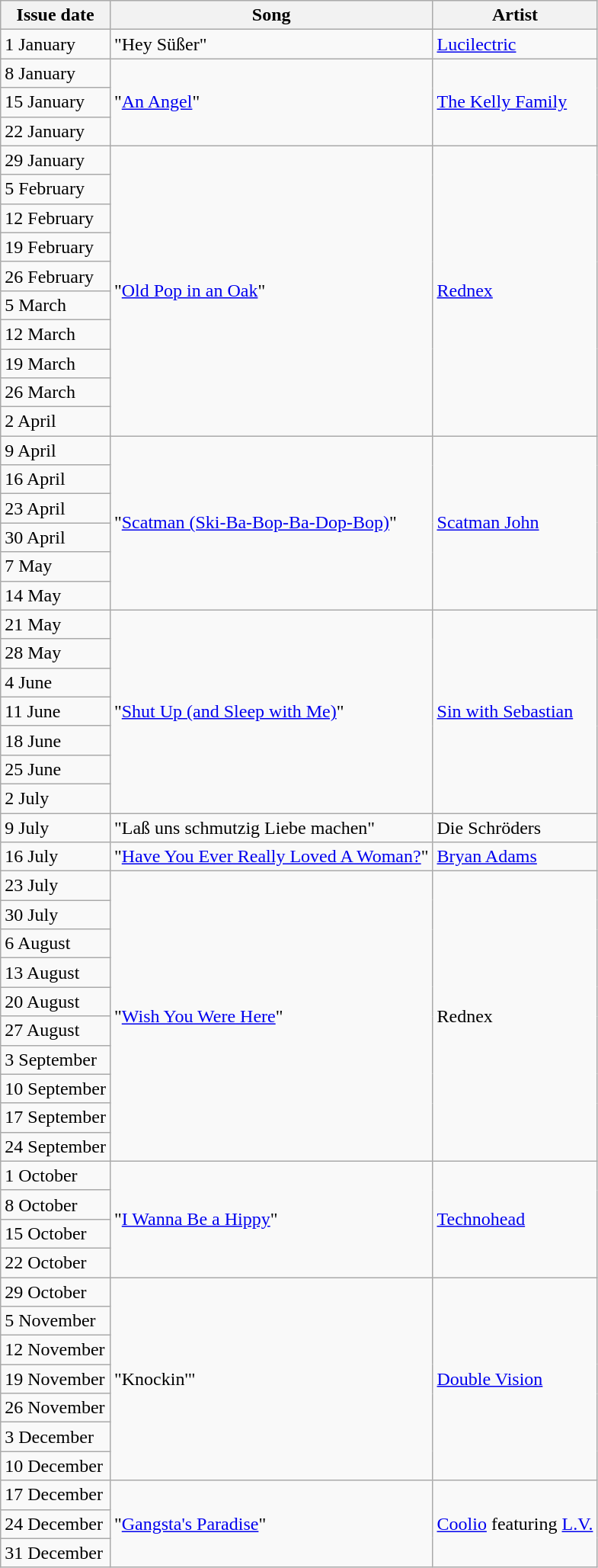<table class=wikitable>
<tr>
<th>Issue date</th>
<th>Song</th>
<th>Artist</th>
</tr>
<tr>
<td>1 January</td>
<td>"Hey Süßer"</td>
<td><a href='#'>Lucilectric</a></td>
</tr>
<tr>
<td>8 January</td>
<td rowspan=3>"<a href='#'>An Angel</a>"</td>
<td rowspan=3><a href='#'>The Kelly Family</a></td>
</tr>
<tr>
<td>15 January</td>
</tr>
<tr>
<td>22 January</td>
</tr>
<tr>
<td>29 January</td>
<td rowspan=10>"<a href='#'>Old Pop in an Oak</a>"</td>
<td rowspan=10><a href='#'>Rednex</a></td>
</tr>
<tr>
<td>5 February</td>
</tr>
<tr>
<td>12 February</td>
</tr>
<tr>
<td>19 February</td>
</tr>
<tr>
<td>26 February</td>
</tr>
<tr>
<td>5 March</td>
</tr>
<tr>
<td>12 March</td>
</tr>
<tr>
<td>19 March</td>
</tr>
<tr>
<td>26 March</td>
</tr>
<tr>
<td>2 April</td>
</tr>
<tr>
<td>9 April</td>
<td rowspan=6>"<a href='#'>Scatman (Ski-Ba-Bop-Ba-Dop-Bop)</a>"</td>
<td rowspan=6><a href='#'>Scatman John</a></td>
</tr>
<tr>
<td>16 April</td>
</tr>
<tr>
<td>23 April</td>
</tr>
<tr>
<td>30 April</td>
</tr>
<tr>
<td>7 May</td>
</tr>
<tr>
<td>14 May</td>
</tr>
<tr>
<td>21 May</td>
<td rowspan=7>"<a href='#'>Shut Up (and Sleep with Me)</a>"</td>
<td rowspan=7><a href='#'>Sin with Sebastian</a></td>
</tr>
<tr>
<td>28 May</td>
</tr>
<tr>
<td>4 June</td>
</tr>
<tr>
<td>11 June</td>
</tr>
<tr>
<td>18 June</td>
</tr>
<tr>
<td>25 June</td>
</tr>
<tr>
<td>2 July</td>
</tr>
<tr>
<td>9 July</td>
<td>"Laß uns schmutzig Liebe machen"</td>
<td>Die Schröders</td>
</tr>
<tr>
<td>16 July</td>
<td>"<a href='#'>Have You Ever Really Loved A Woman?</a>"</td>
<td><a href='#'>Bryan Adams</a></td>
</tr>
<tr>
<td>23 July</td>
<td rowspan=10>"<a href='#'>Wish You Were Here</a>"</td>
<td rowspan=10>Rednex</td>
</tr>
<tr>
<td>30 July</td>
</tr>
<tr>
<td>6 August</td>
</tr>
<tr>
<td>13 August</td>
</tr>
<tr>
<td>20 August</td>
</tr>
<tr>
<td>27 August</td>
</tr>
<tr>
<td>3 September</td>
</tr>
<tr>
<td>10 September</td>
</tr>
<tr>
<td>17 September</td>
</tr>
<tr>
<td>24 September</td>
</tr>
<tr>
<td>1 October</td>
<td rowspan=4>"<a href='#'>I Wanna Be a Hippy</a>"</td>
<td rowspan=4><a href='#'>Technohead</a></td>
</tr>
<tr>
<td>8 October</td>
</tr>
<tr>
<td>15 October</td>
</tr>
<tr>
<td>22 October</td>
</tr>
<tr>
<td>29 October</td>
<td rowspan=7>"Knockin'"</td>
<td rowspan=7><a href='#'>Double Vision</a></td>
</tr>
<tr>
<td>5 November</td>
</tr>
<tr>
<td>12 November</td>
</tr>
<tr>
<td>19 November</td>
</tr>
<tr>
<td>26 November</td>
</tr>
<tr>
<td>3 December</td>
</tr>
<tr>
<td>10 December</td>
</tr>
<tr>
<td>17 December</td>
<td rowspan=3>"<a href='#'>Gangsta's Paradise</a>"</td>
<td rowspan=3><a href='#'>Coolio</a> featuring <a href='#'>L.V.</a></td>
</tr>
<tr>
<td>24 December</td>
</tr>
<tr>
<td>31 December</td>
</tr>
</table>
